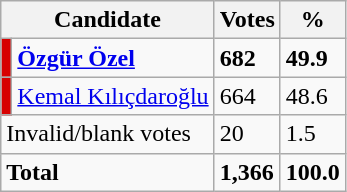<table class="wikitable">
<tr =>
<th colspan="2">Candidate</th>
<th>Votes</th>
<th>%</th>
</tr>
<tr>
<td style="background: #d70000"></td>
<td><strong><a href='#'>Özgür Özel</a></strong></td>
<td><strong>682</strong></td>
<td><strong>49.9</strong></td>
</tr>
<tr>
<td style="background: #d70000"></td>
<td><a href='#'>Kemal Kılıçdaroğlu</a></td>
<td>664</td>
<td>48.6</td>
</tr>
<tr>
<td colspan="2">Invalid/blank votes</td>
<td>20</td>
<td>1.5</td>
</tr>
<tr>
<td colspan="2"><strong>Total</strong></td>
<td><strong>1,366</strong></td>
<td><strong>100.0</strong></td>
</tr>
</table>
